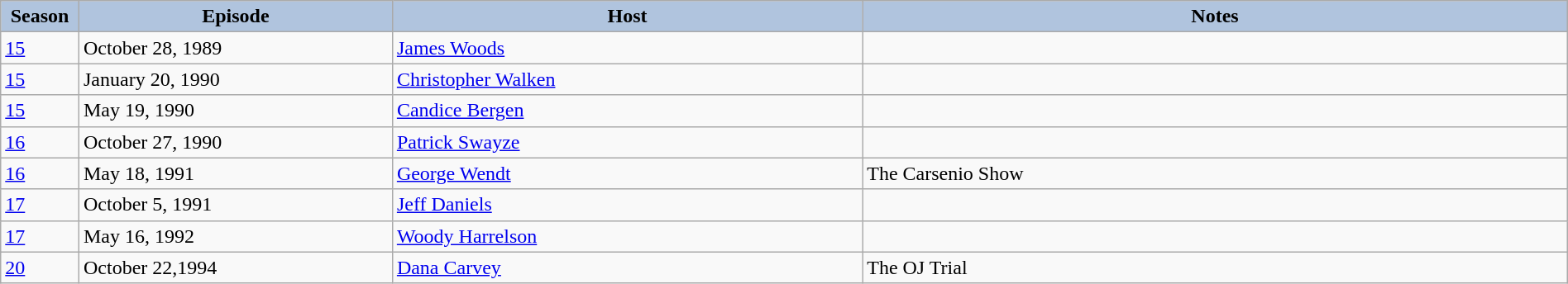<table class="wikitable" style="width:100%;">
<tr>
<th style="background:#B0C4DE;" width="5%">Season</th>
<th style="background:#B0C4DE;" width="20%">Episode</th>
<th style="background:#B0C4DE;" width="30%">Host</th>
<th style="background:#B0C4DE;" width="45%">Notes</th>
</tr>
<tr>
<td><a href='#'>15</a></td>
<td>October 28, 1989</td>
<td><a href='#'>James Woods</a></td>
<td></td>
</tr>
<tr>
<td><a href='#'>15</a></td>
<td>January 20, 1990</td>
<td><a href='#'>Christopher Walken</a></td>
<td></td>
</tr>
<tr>
<td><a href='#'>15</a></td>
<td>May 19, 1990</td>
<td><a href='#'>Candice Bergen</a></td>
<td></td>
</tr>
<tr>
<td><a href='#'>16</a></td>
<td>October 27, 1990</td>
<td><a href='#'>Patrick Swayze</a></td>
<td></td>
</tr>
<tr>
<td><a href='#'>16</a></td>
<td>May 18, 1991</td>
<td><a href='#'>George Wendt</a></td>
<td>The Carsenio Show</td>
</tr>
<tr>
<td><a href='#'>17</a></td>
<td>October 5, 1991</td>
<td><a href='#'>Jeff Daniels</a></td>
<td></td>
</tr>
<tr>
<td><a href='#'>17</a></td>
<td>May 16, 1992</td>
<td><a href='#'>Woody Harrelson</a></td>
<td></td>
</tr>
<tr>
<td><a href='#'>20</a></td>
<td>October 22,1994</td>
<td><a href='#'>Dana Carvey</a></td>
<td>The OJ Trial</td>
</tr>
</table>
